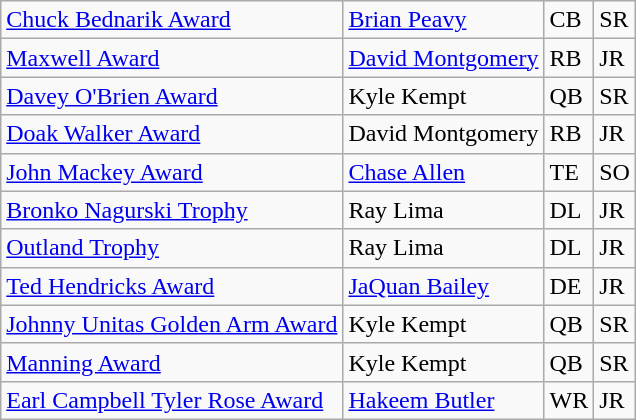<table class="wikitable">
<tr>
<td><a href='#'>Chuck Bednarik Award</a></td>
<td><a href='#'>Brian Peavy</a></td>
<td>CB</td>
<td>SR</td>
</tr>
<tr>
<td><a href='#'>Maxwell Award</a></td>
<td><a href='#'>David Montgomery</a></td>
<td>RB</td>
<td>JR</td>
</tr>
<tr>
<td><a href='#'>Davey O'Brien Award</a></td>
<td>Kyle Kempt</td>
<td>QB</td>
<td>SR</td>
</tr>
<tr>
<td><a href='#'>Doak Walker Award</a></td>
<td>David Montgomery</td>
<td>RB</td>
<td>JR</td>
</tr>
<tr>
<td><a href='#'>John Mackey Award</a></td>
<td><a href='#'>Chase Allen</a></td>
<td>TE</td>
<td>SO</td>
</tr>
<tr>
<td><a href='#'>Bronko Nagurski Trophy</a></td>
<td>Ray Lima</td>
<td>DL</td>
<td>JR</td>
</tr>
<tr>
<td><a href='#'>Outland Trophy</a></td>
<td>Ray Lima</td>
<td>DL</td>
<td>JR</td>
</tr>
<tr>
<td><a href='#'>Ted Hendricks Award</a></td>
<td><a href='#'>JaQuan Bailey</a></td>
<td>DE</td>
<td>JR</td>
</tr>
<tr>
<td><a href='#'>Johnny Unitas Golden Arm Award</a></td>
<td>Kyle Kempt</td>
<td>QB</td>
<td>SR</td>
</tr>
<tr>
<td><a href='#'>Manning Award</a></td>
<td>Kyle Kempt</td>
<td>QB</td>
<td>SR</td>
</tr>
<tr>
<td><a href='#'>Earl Campbell Tyler Rose Award</a></td>
<td><a href='#'>Hakeem Butler</a></td>
<td>WR</td>
<td>JR</td>
</tr>
</table>
